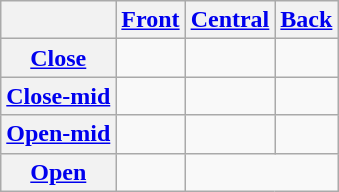<table class="wikitable" style=text-align:center>
<tr>
<th></th>
<th><a href='#'>Front</a></th>
<th><a href='#'>Central</a></th>
<th><a href='#'>Back</a></th>
</tr>
<tr>
<th><a href='#'>Close</a></th>
<td></td>
<td></td>
<td></td>
</tr>
<tr>
<th><a href='#'>Close-mid</a></th>
<td></td>
<td></td>
<td></td>
</tr>
<tr>
<th><a href='#'>Open-mid</a></th>
<td></td>
<td></td>
<td></td>
</tr>
<tr>
<th><a href='#'>Open</a></th>
<td></td>
<td colspan="2"></td>
</tr>
</table>
